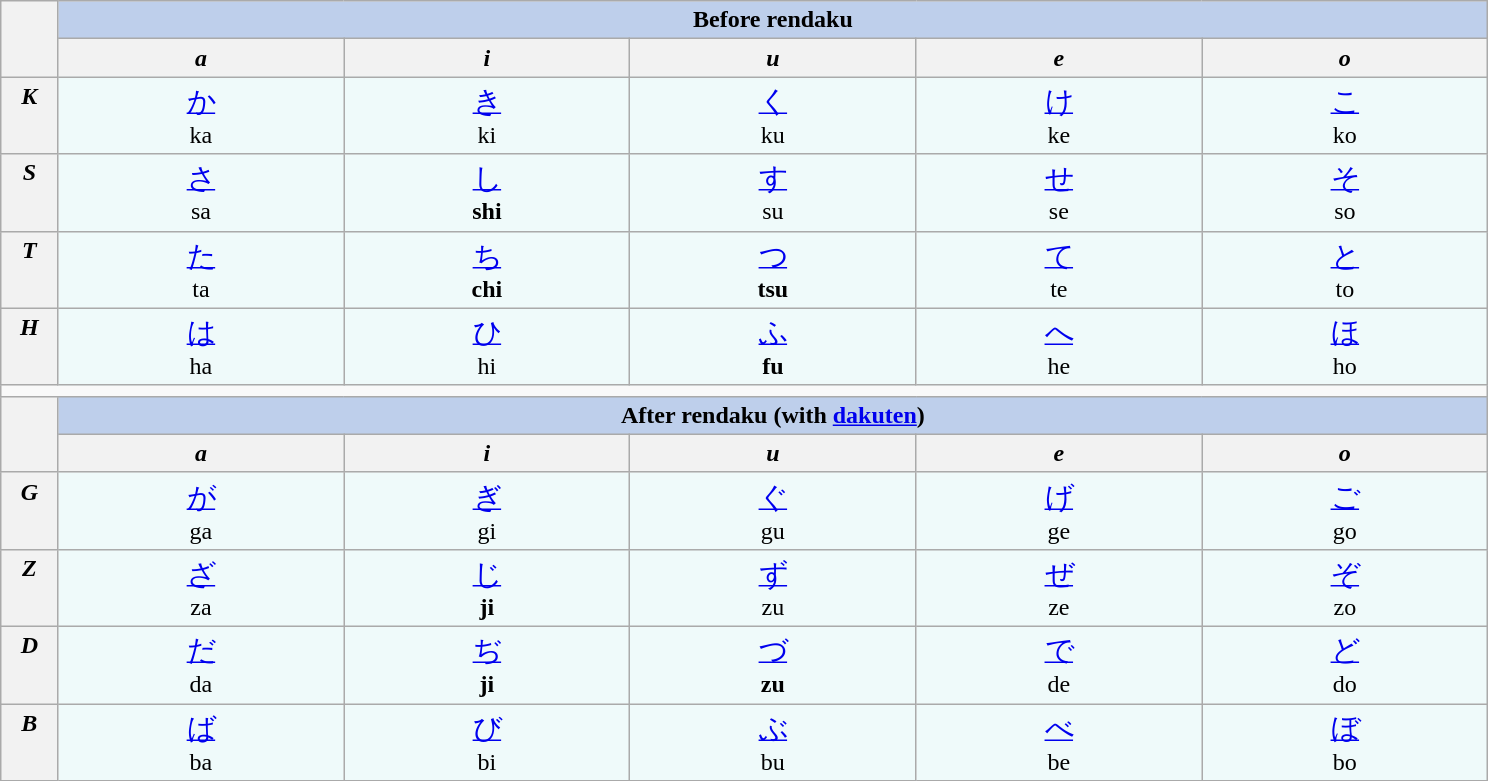<table class="wikitable nowraplinks" border="0" cellpadding="2" style="vertical-align:top;padding:2px;">
<tr>
<th rowspan=2 width=2%></th>
<th style="vertical-align:top; text-align:center; background:#BECFEB;" colspan=5 width="50%">Before rendaku</th>
</tr>
<tr>
<th width=10%><em>a</em></th>
<th width=10%><em>i</em></th>
<th width=10%><em>u</em></th>
<th width=10%><em>e</em></th>
<th width=10%><em>o</em></th>
</tr>
<tr style="vertical-align:top; text-align:center">
<th><em>K</em></th>
<td style="background:#EFFAFA"><big><a href='#'>か</a></big><br> ka </td>
<td style="background:#EFFAFA"><big><a href='#'>き</a></big><br> ki </td>
<td style="background:#EFFAFA"><big><a href='#'>く</a></big><br> ku </td>
<td style="background:#EFFAFA"><big><a href='#'>け</a></big><br> ke </td>
<td style="background:#EFFAFA"><big><a href='#'>こ</a></big><br> ko </td>
</tr>
<tr style="vertical-align:top; text-align:center">
<th><em>S</em></th>
<td style="background:#EFFAFA"><big><a href='#'>さ</a></big><br> sa </td>
<td style="background:#EFFAFA"><big><a href='#'>し</a></big><br> <strong>shi</strong> </td>
<td style="background:#EFFAFA"><big><a href='#'>す</a></big><br> su </td>
<td style="background:#EFFAFA"><big><a href='#'>せ</a></big><br> se </td>
<td style="background:#EFFAFA"><big><a href='#'>そ</a></big><br> so </td>
</tr>
<tr style="vertical-align:top; text-align:center">
<th><em>T</em></th>
<td style="background:#EFFAFA"><big><a href='#'>た</a></big><br> ta </td>
<td style="background:#EFFAFA"><big><a href='#'>ち</a></big><br> <strong>chi</strong> </td>
<td style="background:#EFFAFA"><big><a href='#'>つ</a></big><br> <strong>tsu</strong> </td>
<td style="background:#EFFAFA"><big><a href='#'>て</a></big><br> te </td>
<td style="background:#EFFAFA"><big><a href='#'>と</a></big><br> to </td>
</tr>
<tr style="vertical-align:top; text-align:center">
<th><em>H</em></th>
<td style="background:#EFFAFA"><big><a href='#'>は</a></big><br> ha </td>
<td style="background:#EFFAFA"><big><a href='#'>ひ</a></big><br> hi </td>
<td style="background:#EFFAFA"><big><a href='#'>ふ</a></big><br> <strong>fu</strong> </td>
<td style="background:#EFFAFA"><big><a href='#'>へ</a></big><br> he </td>
<td style="background:#EFFAFA"><big><a href='#'>ほ</a></big><br> ho </td>
</tr>
<tr>
<td colspan=9></td>
</tr>
<tr style="vertical-align:top; text-align:center">
<th rowspan=2></th>
<th colspan=5 style="background:#BECFEB;">After rendaku (with <a href='#'>dakuten</a>)</th>
</tr>
<tr>
<th><em>a</em></th>
<th><em>i</em></th>
<th><em>u</em></th>
<th><em>e</em></th>
<th><em>o</em></th>
</tr>
<tr style="vertical-align:top; text-align:center">
<th><em>G</em></th>
<td style="background:#EFFAFA"><big><a href='#'>が</a></big><br> ga </td>
<td style="background:#EFFAFA"><big><a href='#'>ぎ</a></big><br> gi </td>
<td style="background:#EFFAFA"><big><a href='#'>ぐ</a></big><br> gu </td>
<td style="background:#EFFAFA"><big><a href='#'>げ</a></big><br> ge </td>
<td style="background:#EFFAFA"><big><a href='#'>ご</a></big><br> go </td>
</tr>
<tr style="vertical-align:top; text-align:center">
<th><em>Z</em></th>
<td style="background:#EFFAFA"><big><a href='#'>ざ</a></big><br> za </td>
<td style="background:#EFFAFA"><big><a href='#'>じ</a></big><br> <strong>ji</strong> </td>
<td style="background:#EFFAFA"><big><a href='#'>ず</a></big><br> zu </td>
<td style="background:#EFFAFA"><big><a href='#'>ぜ</a></big><br> ze </td>
<td style="background:#EFFAFA"><big><a href='#'>ぞ</a></big><br> zo </td>
</tr>
<tr style="vertical-align:top; text-align:center">
<th><em>D</em></th>
<td style="background:#EFFAFA"><big><a href='#'>だ</a></big><br> da </td>
<td style="background:#EFFAFA"><big><a href='#'>ぢ</a></big><br> <strong>ji</strong> </td>
<td style="background:#EFFAFA"><big><a href='#'>づ</a></big><br> <strong>zu</strong> </td>
<td style="background:#EFFAFA"><big><a href='#'>で</a></big><br> de </td>
<td style="background:#EFFAFA"><big><a href='#'>ど</a></big><br> do </td>
</tr>
<tr style="vertical-align:top; text-align:center">
<th><em>B</em></th>
<td style="background:#EFFAFA"><big><a href='#'>ば</a></big><br> ba </td>
<td style="background:#EFFAFA"><big><a href='#'>び</a></big><br> bi </td>
<td style="background:#EFFAFA"><big><a href='#'>ぶ</a></big><br> bu </td>
<td style="background:#EFFAFA"><big><a href='#'>べ</a></big><br> be </td>
<td style="background:#EFFAFA"><big><a href='#'>ぼ</a></big><br> bo </td>
</tr>
</table>
